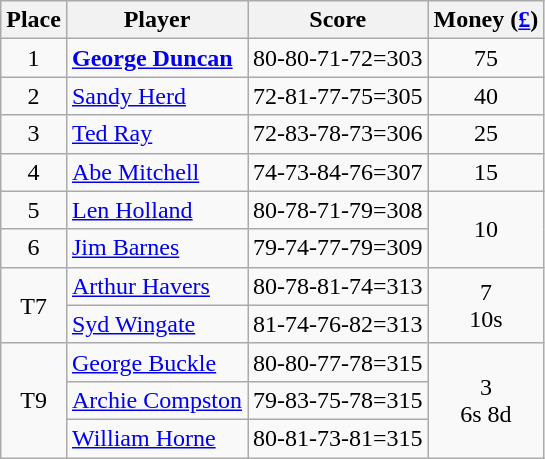<table class=wikitable>
<tr>
<th>Place</th>
<th>Player</th>
<th>Score</th>
<th>Money (<a href='#'>£</a>)</th>
</tr>
<tr>
<td align=center>1</td>
<td> <strong><a href='#'>George Duncan</a></strong></td>
<td>80-80-71-72=303</td>
<td align=center>75</td>
</tr>
<tr>
<td align=center>2</td>
<td> <a href='#'>Sandy Herd</a></td>
<td>72-81-77-75=305</td>
<td align=center>40</td>
</tr>
<tr>
<td align=center>3</td>
<td> <a href='#'>Ted Ray</a></td>
<td>72-83-78-73=306</td>
<td align=center>25</td>
</tr>
<tr>
<td align=center>4</td>
<td> <a href='#'>Abe Mitchell</a></td>
<td>74-73-84-76=307</td>
<td align=center>15</td>
</tr>
<tr>
<td align=center>5</td>
<td> <a href='#'>Len Holland</a></td>
<td>80-78-71-79=308</td>
<td rowspan=2 align=center>10</td>
</tr>
<tr>
<td align=center>6</td>
<td> <a href='#'>Jim Barnes</a></td>
<td>79-74-77-79=309</td>
</tr>
<tr>
<td rowspan=2 align=center>T7</td>
<td> <a href='#'>Arthur Havers</a></td>
<td>80-78-81-74=313</td>
<td rowspan=2 align=center>7<br>10s</td>
</tr>
<tr>
<td> <a href='#'>Syd Wingate</a></td>
<td>81-74-76-82=313</td>
</tr>
<tr>
<td rowspan=3 align=center>T9</td>
<td> <a href='#'>George Buckle</a></td>
<td>80-80-77-78=315</td>
<td rowspan=3 align=center>3<br>6s 8d</td>
</tr>
<tr>
<td> <a href='#'>Archie Compston</a></td>
<td>79-83-75-78=315</td>
</tr>
<tr>
<td> <a href='#'>William Horne</a></td>
<td>80-81-73-81=315</td>
</tr>
</table>
